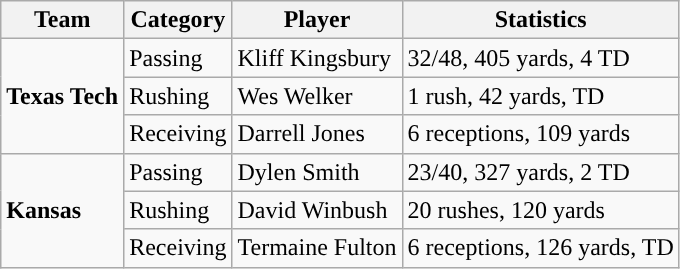<table class="wikitable" style="float: left;">
<tr>
<th>Team</th>
<th>Category</th>
<th>Player</th>
<th>Statistics</th>
</tr>
<tr>
<td rowspan=3><strong>Texas Tech</strong></td>
<td>Passing</td>
<td>Kliff Kingsbury</td>
<td>32/48, 405 yards, 4 TD</td>
</tr>
<tr>
<td>Rushing</td>
<td>Wes Welker</td>
<td>1 rush, 42 yards, TD</td>
</tr>
<tr>
<td>Receiving</td>
<td>Darrell Jones</td>
<td>6 receptions, 109 yards</td>
</tr>
<tr>
<td rowspan=3><strong>Kansas</strong></td>
<td>Passing</td>
<td>Dylen Smith</td>
<td>23/40, 327 yards, 2 TD</td>
</tr>
<tr>
<td>Rushing</td>
<td>David Winbush</td>
<td>20 rushes, 120 yards</td>
</tr>
<tr>
<td>Receiving</td>
<td>Termaine Fulton</td>
<td>6 receptions, 126 yards, TD</td>
</tr>
</table>
